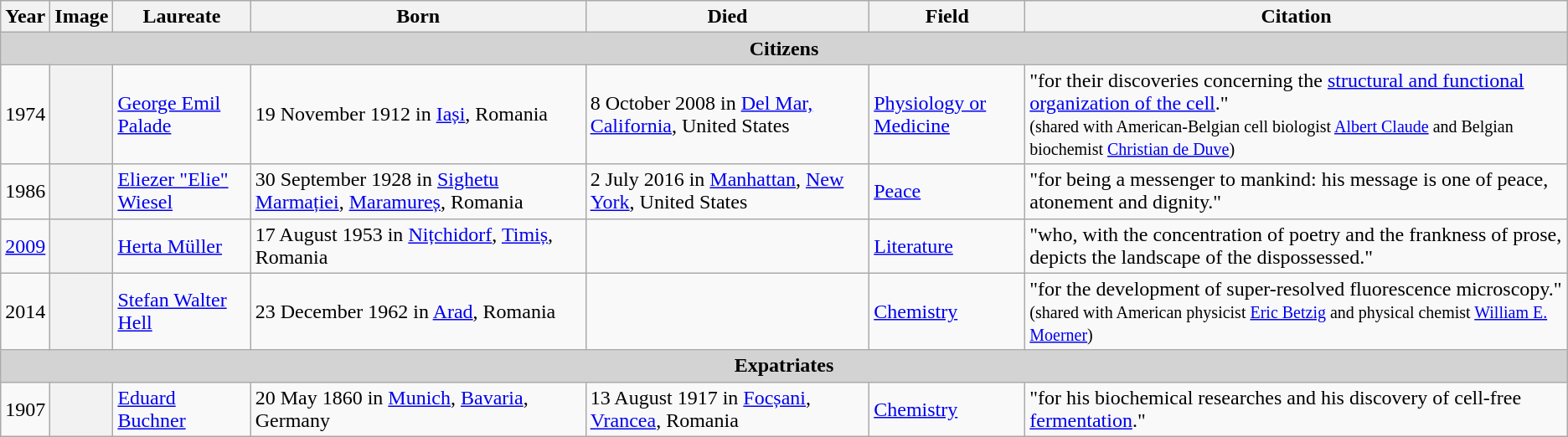<table class="wikitable sortable">
<tr>
<th>Year</th>
<th class="unportable">Image</th>
<th>Laureate</th>
<th>Born</th>
<th>Died</th>
<th>Field</th>
<th>Citation</th>
</tr>
<tr>
<td colspan=8 align=center style="background:lightgray;white-space:nowrap"><strong>Citizens</strong></td>
</tr>
<tr>
<td style="text-align:center;">1974</td>
<th scope="row"></th>
<td><a href='#'>George Emil Palade</a></td>
<td>19 November 1912 in <a href='#'>Iași</a>, Romania</td>
<td>8 October 2008 in <a href='#'>Del Mar, California</a>, United States</td>
<td><a href='#'>Physiology or Medicine</a></td>
<td>"for their discoveries concerning the <a href='#'>structural and functional organization of the cell</a>."<br><small>(shared with American-Belgian cell biologist <a href='#'>Albert Claude</a> and Belgian biochemist <a href='#'>Christian de Duve</a>)</small></td>
</tr>
<tr>
<td style="text-align:center;">1986</td>
<th scope="row"></th>
<td><a href='#'>Eliezer "Elie" Wiesel</a></td>
<td>30 September 1928 in <a href='#'>Sighetu Marmației</a>, <a href='#'>Maramureș</a>, Romania</td>
<td>2 July 2016 in <a href='#'>Manhattan</a>, <a href='#'>New York</a>, United States</td>
<td><a href='#'>Peace</a></td>
<td>"for being a messenger to mankind: his message is one of peace, atonement and dignity."</td>
</tr>
<tr>
<td style="text-align:center;"><a href='#'>2009</a></td>
<th scope="row"></th>
<td><a href='#'>Herta Müller</a></td>
<td>17 August 1953 in <a href='#'>Nițchidorf</a>, <a href='#'>Timiș</a>, Romania</td>
<td></td>
<td><a href='#'>Literature</a></td>
<td>"who, with the concentration of poetry and the frankness of prose, depicts the landscape of the dispossessed."</td>
</tr>
<tr>
<td style="text-align:center;">2014</td>
<th scope="row"></th>
<td><a href='#'>Stefan Walter Hell</a></td>
<td>23 December 1962 in <a href='#'>Arad</a>, Romania</td>
<td></td>
<td><a href='#'>Chemistry</a></td>
<td>"for the development of super-resolved fluorescence microscopy."<br><small>(shared with American physicist <a href='#'>Eric Betzig</a> and physical chemist <a href='#'>William E. Moerner</a>)</small></td>
</tr>
<tr>
<td colspan=8 align=center style="background:lightgray;white-space:nowrap"><strong>Expatriates</strong></td>
</tr>
<tr>
<td style="text-align:center;">1907</td>
<th scope="row"></th>
<td><a href='#'>Eduard Buchner</a></td>
<td>20 May 1860 in <a href='#'>Munich</a>, <a href='#'>Bavaria</a>, Germany</td>
<td>13 August 1917 in <a href='#'>Focșani</a>, <a href='#'>Vrancea</a>, Romania</td>
<td><a href='#'>Chemistry</a></td>
<td>"for his biochemical researches and his discovery of cell-free <a href='#'>fermentation</a>."</td>
</tr>
</table>
